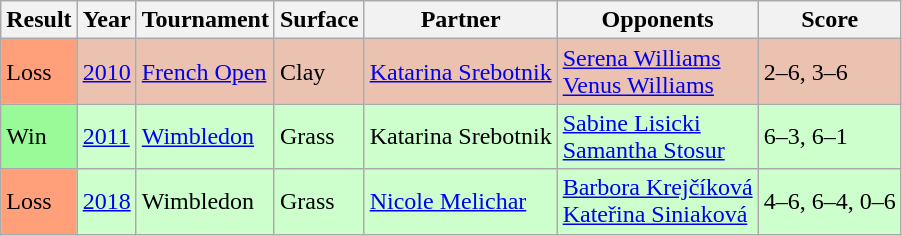<table class="sortable wikitable">
<tr>
<th>Result</th>
<th><strong>Year</strong></th>
<th>Tournament</th>
<th><strong>Surface</strong></th>
<th><strong>Partner</strong></th>
<th><strong>Opponents</strong></th>
<th><strong>Score</strong></th>
</tr>
<tr bgcolor="#EBC2AF">
<td bgcolor="FFA07A">Loss</td>
<td><a href='#'>2010</a></td>
<td><a href='#'>French Open</a></td>
<td>Clay</td>
<td> <a href='#'>Katarina Srebotnik</a></td>
<td> <a href='#'>Serena Williams</a> <br> <a href='#'>Venus Williams</a></td>
<td>2–6, 3–6</td>
</tr>
<tr bgcolor="#CCFFCC">
<td bgcolor="98FB98">Win</td>
<td><a href='#'>2011</a></td>
<td><a href='#'>Wimbledon</a></td>
<td>Grass</td>
<td> Katarina Srebotnik</td>
<td> <a href='#'>Sabine Lisicki</a> <br> <a href='#'>Samantha Stosur</a></td>
<td>6–3, 6–1</td>
</tr>
<tr bgcolor="#CCFFCC">
<td bgcolor="FFA07A">Loss</td>
<td><a href='#'>2018</a></td>
<td>Wimbledon</td>
<td>Grass</td>
<td> <a href='#'>Nicole Melichar</a></td>
<td> <a href='#'>Barbora Krejčíková</a> <br> <a href='#'>Kateřina Siniaková</a></td>
<td>4–6, 6–4, 0–6</td>
</tr>
</table>
